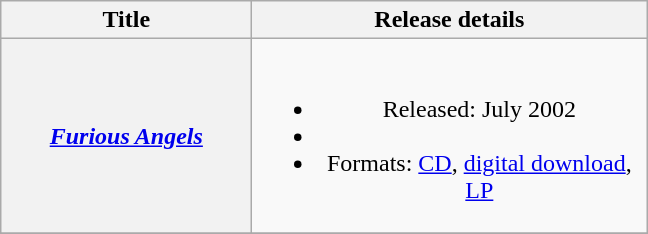<table class="wikitable plainrowheaders" style="text-align:center;">
<tr>
<th scope="col" style="width:10em;">Title</th>
<th scope="col" style="width:16em;">Release details</th>
</tr>
<tr>
<th scope="row"><em><a href='#'>Furious Angels</a></em></th>
<td><br><ul><li>Released: July 2002</li><li></li><li>Formats: <a href='#'>CD</a>, <a href='#'>digital download</a>, <a href='#'>LP</a></li></ul></td>
</tr>
<tr>
</tr>
</table>
